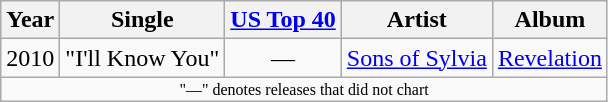<table class="wikitable" style="text-align:center;">
<tr>
<th>Year</th>
<th>Single</th>
<th><a href='#'>US Top 40</a></th>
<th>Artist</th>
<th>Album</th>
</tr>
<tr>
<td>2010</td>
<td>"I'll Know You"</td>
<td>—</td>
<td><a href='#'>Sons of Sylvia</a></td>
<td><a href='#'>Revelation</a></td>
</tr>
<tr>
<td colspan="10" style="font-size:8pt">"—" denotes releases that did not chart</td>
</tr>
</table>
